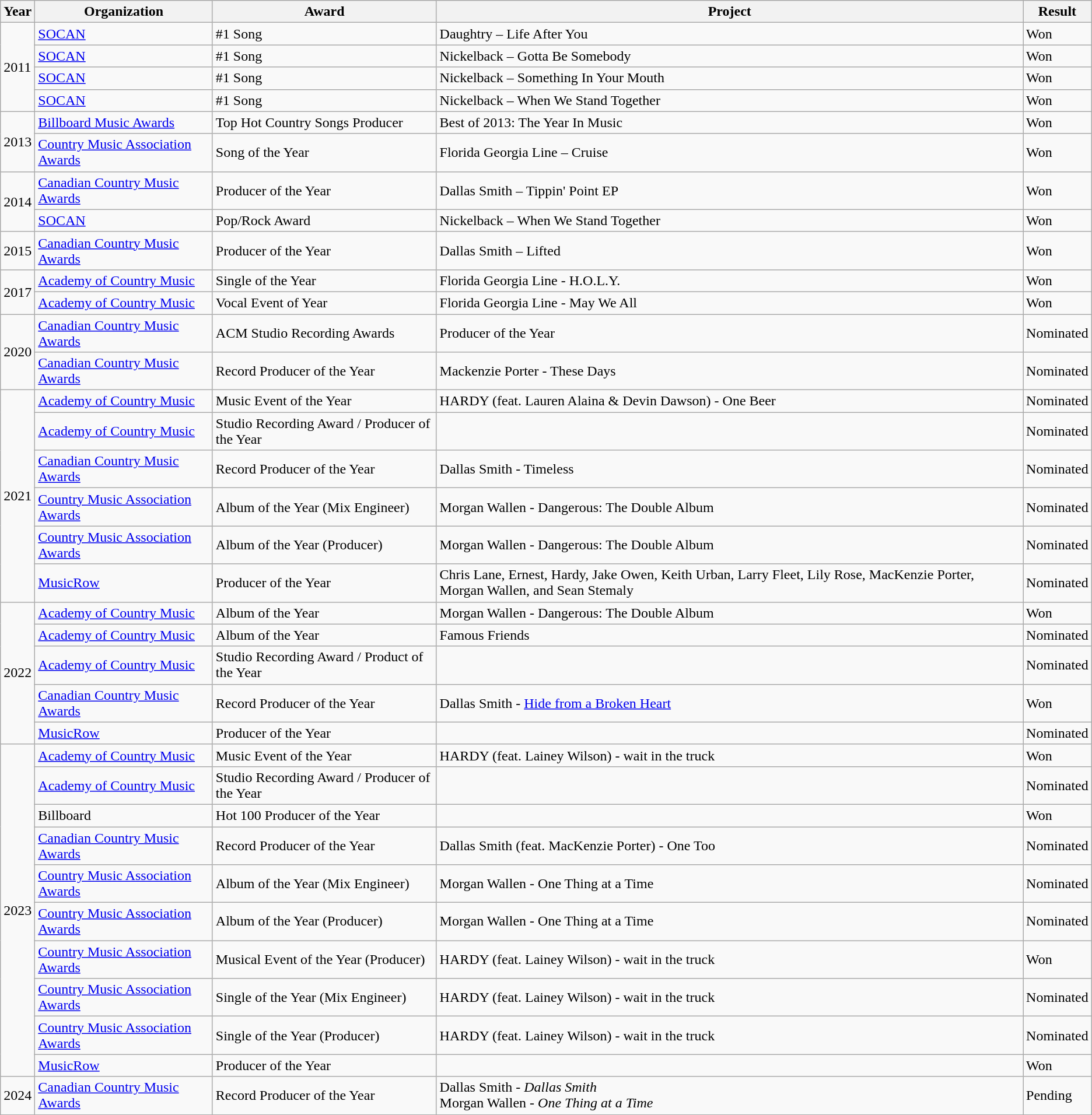<table class="wikitable">
<tr>
<th>Year</th>
<th>Organization</th>
<th>Award</th>
<th>Project</th>
<th>Result</th>
</tr>
<tr>
<td rowspan="4">2011</td>
<td><a href='#'>SOCAN</a></td>
<td>#1 Song</td>
<td>Daughtry – Life After You</td>
<td>Won</td>
</tr>
<tr>
<td><a href='#'>SOCAN</a></td>
<td>#1 Song</td>
<td>Nickelback – Gotta Be Somebody</td>
<td>Won</td>
</tr>
<tr>
<td><a href='#'>SOCAN</a></td>
<td>#1 Song</td>
<td>Nickelback – Something In Your Mouth</td>
<td>Won</td>
</tr>
<tr>
<td><a href='#'>SOCAN</a></td>
<td>#1 Song</td>
<td>Nickelback – When We Stand Together</td>
<td>Won</td>
</tr>
<tr>
<td rowspan="2">2013</td>
<td><a href='#'>Billboard Music Awards</a></td>
<td>Top Hot Country Songs Producer</td>
<td>Best of 2013: The Year In Music</td>
<td>Won</td>
</tr>
<tr>
<td><a href='#'>Country Music Association Awards</a></td>
<td>Song of the Year</td>
<td>Florida Georgia Line – Cruise</td>
<td>Won</td>
</tr>
<tr>
<td rowspan="2">2014</td>
<td><a href='#'>Canadian Country Music Awards</a></td>
<td>Producer of the Year</td>
<td>Dallas Smith – Tippin' Point EP</td>
<td>Won</td>
</tr>
<tr>
<td><a href='#'>SOCAN</a></td>
<td>Pop/Rock Award</td>
<td>Nickelback – When We Stand Together</td>
<td>Won</td>
</tr>
<tr>
<td>2015</td>
<td><a href='#'>Canadian Country Music Awards</a></td>
<td>Producer of the Year</td>
<td>Dallas Smith – Lifted</td>
<td>Won</td>
</tr>
<tr>
<td rowspan="2">2017</td>
<td><a href='#'>Academy of Country Music</a></td>
<td>Single of the Year</td>
<td>Florida Georgia Line - H.O.L.Y.</td>
<td>Won</td>
</tr>
<tr>
<td><a href='#'>Academy of Country Music</a></td>
<td>Vocal Event of Year</td>
<td>Florida Georgia Line - May We All</td>
<td>Won</td>
</tr>
<tr>
<td rowspan="2">2020</td>
<td><a href='#'>Canadian Country Music Awards</a></td>
<td>ACM Studio Recording Awards</td>
<td>Producer of the Year</td>
<td>Nominated</td>
</tr>
<tr>
<td><a href='#'>Canadian Country Music Awards</a></td>
<td>Record Producer of the Year</td>
<td>Mackenzie Porter - These Days</td>
<td>Nominated</td>
</tr>
<tr>
<td rowspan="6">2021</td>
<td><a href='#'>Academy of Country Music</a></td>
<td>Music Event of the Year</td>
<td>HARDY (feat. Lauren Alaina & Devin Dawson) - One Beer</td>
<td>Nominated</td>
</tr>
<tr>
<td><a href='#'>Academy of Country Music</a></td>
<td>Studio Recording Award / Producer of the Year</td>
<td></td>
<td>Nominated</td>
</tr>
<tr>
<td><a href='#'>Canadian Country Music Awards</a></td>
<td>Record Producer of the Year</td>
<td>Dallas Smith - Timeless</td>
<td>Nominated</td>
</tr>
<tr>
<td><a href='#'>Country Music Association Awards</a></td>
<td>Album of the Year (Mix Engineer)</td>
<td>Morgan Wallen - Dangerous: The Double Album</td>
<td>Nominated</td>
</tr>
<tr>
<td><a href='#'>Country Music Association Awards</a></td>
<td>Album of the Year (Producer)</td>
<td>Morgan Wallen - Dangerous: The Double Album</td>
<td>Nominated</td>
</tr>
<tr>
<td><a href='#'>MusicRow</a></td>
<td>Producer of the Year</td>
<td>Chris Lane, Ernest, Hardy, Jake Owen, Keith Urban, Larry Fleet, Lily Rose, MacKenzie Porter, Morgan Wallen, and Sean Stemaly</td>
<td>Nominated</td>
</tr>
<tr>
<td rowspan="5">2022</td>
<td><a href='#'>Academy of Country Music</a></td>
<td>Album of the Year</td>
<td>Morgan Wallen - Dangerous: The Double Album</td>
<td>Won</td>
</tr>
<tr>
<td><a href='#'>Academy of Country Music</a></td>
<td>Album of the Year</td>
<td>Famous Friends</td>
<td>Nominated</td>
</tr>
<tr>
<td><a href='#'>Academy of Country Music</a></td>
<td>Studio Recording Award / Product of the Year</td>
<td></td>
<td>Nominated</td>
</tr>
<tr>
<td><a href='#'>Canadian Country Music Awards</a></td>
<td>Record Producer of the Year</td>
<td>Dallas Smith - <a href='#'>Hide from a Broken Heart</a></td>
<td>Won</td>
</tr>
<tr>
<td><a href='#'>MusicRow</a></td>
<td>Producer of the Year</td>
<td></td>
<td>Nominated</td>
</tr>
<tr>
<td rowspan="10">2023</td>
<td><a href='#'>Academy of Country Music</a></td>
<td>Music Event of the Year</td>
<td>HARDY (feat. Lainey Wilson) - wait in the truck</td>
<td>Won</td>
</tr>
<tr>
<td><a href='#'>Academy of Country Music</a></td>
<td>Studio Recording Award / Producer of the Year</td>
<td></td>
<td>Nominated</td>
</tr>
<tr>
<td>Billboard</td>
<td>Hot 100 Producer of the Year</td>
<td></td>
<td>Won</td>
</tr>
<tr>
<td><a href='#'>Canadian Country Music Awards</a></td>
<td>Record Producer of the Year</td>
<td>Dallas Smith (feat. MacKenzie Porter) - One Too</td>
<td>Nominated</td>
</tr>
<tr>
<td><a href='#'>Country Music Association Awards</a></td>
<td>Album of the Year (Mix Engineer)</td>
<td>Morgan Wallen - One Thing at a Time</td>
<td>Nominated</td>
</tr>
<tr>
<td><a href='#'>Country Music Association Awards</a></td>
<td>Album of the Year (Producer)</td>
<td>Morgan Wallen - One Thing at a Time</td>
<td>Nominated</td>
</tr>
<tr>
<td><a href='#'>Country Music Association Awards</a></td>
<td>Musical Event of the Year (Producer)</td>
<td>HARDY (feat. Lainey Wilson) - wait in the truck</td>
<td>Won</td>
</tr>
<tr>
<td><a href='#'>Country Music Association Awards</a></td>
<td>Single of the Year (Mix Engineer)</td>
<td>HARDY (feat. Lainey Wilson) - wait in the truck</td>
<td>Nominated</td>
</tr>
<tr>
<td><a href='#'>Country Music Association Awards</a></td>
<td>Single of the Year (Producer)</td>
<td>HARDY (feat. Lainey Wilson) - wait in the truck</td>
<td>Nominated</td>
</tr>
<tr>
<td><a href='#'>MusicRow</a></td>
<td>Producer of the Year</td>
<td></td>
<td>Won</td>
</tr>
<tr>
<td>2024</td>
<td><a href='#'>Canadian Country Music Awards</a></td>
<td>Record Producer of the Year</td>
<td>Dallas Smith - <em>Dallas Smith</em><br>Morgan Wallen - <em>One Thing at a Time</em></td>
<td>Pending</td>
</tr>
<tr>
</tr>
</table>
